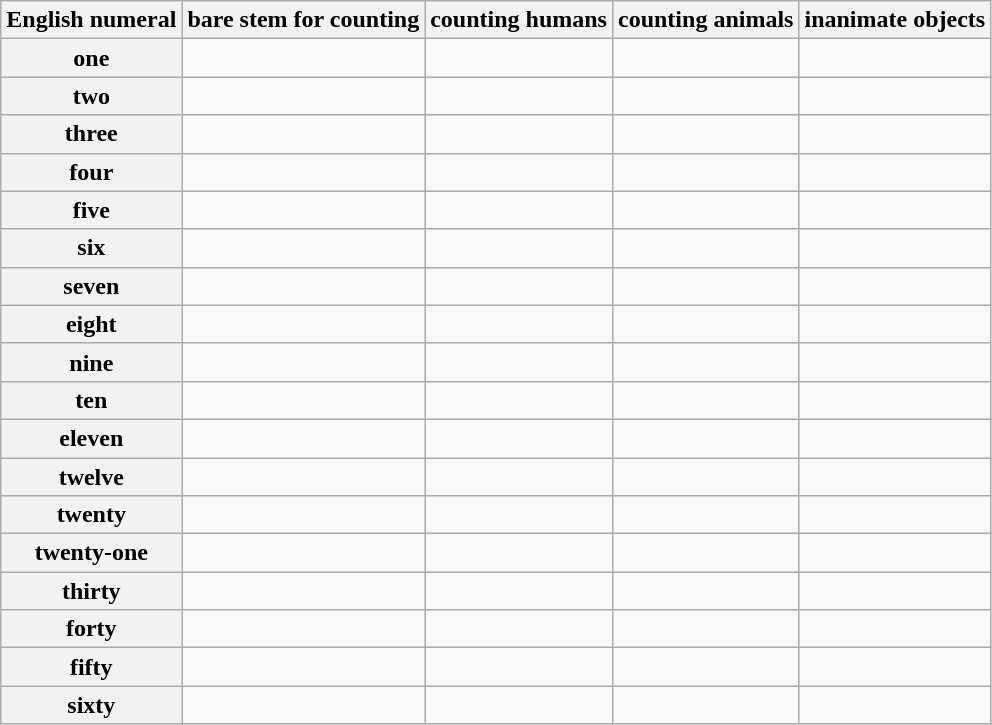<table class="wikitable">
<tr>
<th>English numeral</th>
<th>bare stem for counting</th>
<th>counting humans</th>
<th>counting animals</th>
<th>inanimate objects</th>
</tr>
<tr>
<th>one</th>
<td></td>
<td></td>
<td></td>
<td></td>
</tr>
<tr>
<th>two</th>
<td></td>
<td></td>
<td></td>
<td></td>
</tr>
<tr>
<th>three</th>
<td></td>
<td></td>
<td></td>
<td></td>
</tr>
<tr>
<th>four</th>
<td></td>
<td></td>
<td></td>
<td></td>
</tr>
<tr>
<th>five</th>
<td></td>
<td></td>
<td></td>
<td></td>
</tr>
<tr>
<th>six</th>
<td></td>
<td></td>
<td></td>
<td></td>
</tr>
<tr>
<th>seven</th>
<td></td>
<td></td>
<td></td>
<td></td>
</tr>
<tr>
<th>eight</th>
<td></td>
<td></td>
<td></td>
<td></td>
</tr>
<tr>
<th>nine</th>
<td></td>
<td></td>
<td></td>
<td></td>
</tr>
<tr>
<th>ten</th>
<td></td>
<td></td>
<td></td>
<td></td>
</tr>
<tr>
<th>eleven</th>
<td></td>
<td></td>
<td></td>
<td></td>
</tr>
<tr>
<th>twelve</th>
<td></td>
<td></td>
<td></td>
<td></td>
</tr>
<tr>
<th>twenty</th>
<td></td>
<td></td>
<td></td>
<td></td>
</tr>
<tr>
<th>twenty-one</th>
<td></td>
<td></td>
<td></td>
<td></td>
</tr>
<tr>
<th>thirty</th>
<td></td>
<td></td>
<td></td>
<td></td>
</tr>
<tr>
<th>forty</th>
<td></td>
<td></td>
<td></td>
<td></td>
</tr>
<tr>
<th>fifty</th>
<td></td>
<td></td>
<td></td>
<td></td>
</tr>
<tr>
<th>sixty</th>
<td></td>
<td></td>
<td></td>
<td></td>
</tr>
</table>
